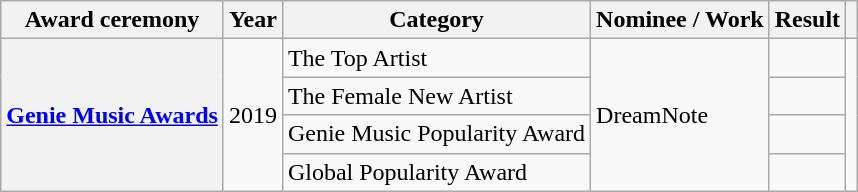<table class="wikitable plainrowheaders sortable">
<tr>
<th scope="col">Award ceremony</th>
<th scope="col">Year</th>
<th scope="col">Category</th>
<th scope="col">Nominee / Work</th>
<th scope="col">Result</th>
<th scope="col" class="unsortable"></th>
</tr>
<tr>
<th scope="row" rowspan="4"><a href='#'>Genie Music Awards</a></th>
<td rowspan="4" style="text-align:center">2019</td>
<td>The Top Artist</td>
<td rowspan="4">DreamNote</td>
<td></td>
<td rowspan="4" style="text-align:center"></td>
</tr>
<tr>
<td>The Female New Artist</td>
<td></td>
</tr>
<tr>
<td>Genie Music Popularity Award</td>
<td></td>
</tr>
<tr>
<td>Global Popularity Award</td>
<td></td>
</tr>
</table>
